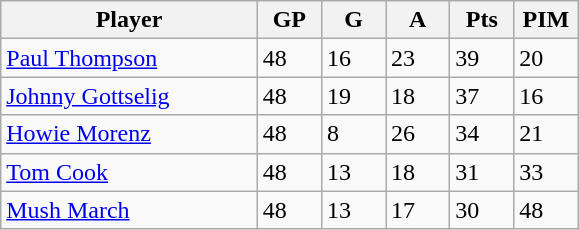<table class="wikitable">
<tr>
<th bgcolor="#DDDDFF" width="40%">Player</th>
<th bgcolor="#DDDDFF" width="10%">GP</th>
<th bgcolor="#DDDDFF" width="10%">G</th>
<th bgcolor="#DDDDFF" width="10%">A</th>
<th bgcolor="#DDDDFF" width="10%">Pts</th>
<th bgcolor="#DDDDFF" width="10%">PIM</th>
</tr>
<tr>
<td><a href='#'>Paul Thompson</a></td>
<td>48</td>
<td>16</td>
<td>23</td>
<td>39</td>
<td>20</td>
</tr>
<tr>
<td><a href='#'>Johnny Gottselig</a></td>
<td>48</td>
<td>19</td>
<td>18</td>
<td>37</td>
<td>16</td>
</tr>
<tr>
<td><a href='#'>Howie Morenz</a></td>
<td>48</td>
<td>8</td>
<td>26</td>
<td>34</td>
<td>21</td>
</tr>
<tr>
<td><a href='#'>Tom Cook</a></td>
<td>48</td>
<td>13</td>
<td>18</td>
<td>31</td>
<td>33</td>
</tr>
<tr>
<td><a href='#'>Mush March</a></td>
<td>48</td>
<td>13</td>
<td>17</td>
<td>30</td>
<td>48</td>
</tr>
</table>
